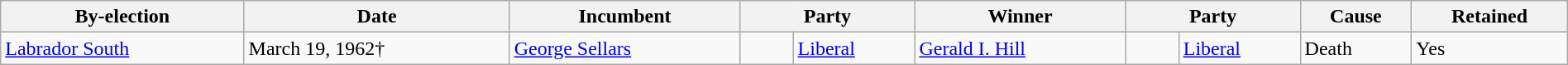<table class=wikitable style="width:100%">
<tr>
<th>By-election</th>
<th>Date</th>
<th>Incumbent</th>
<th colspan=2>Party</th>
<th>Winner</th>
<th colspan=2>Party</th>
<th>Cause</th>
<th>Retained</th>
</tr>
<tr>
<td><a href='#'>Labrador South</a></td>
<td>March 19, 1962†</td>
<td><a href='#'>George Sellars</a></td>
<td>    </td>
<td><a href='#'>Liberal</a></td>
<td><a href='#'>Gerald I. Hill</a></td>
<td>    </td>
<td><a href='#'>Liberal</a></td>
<td>Death</td>
<td>Yes</td>
</tr>
</table>
